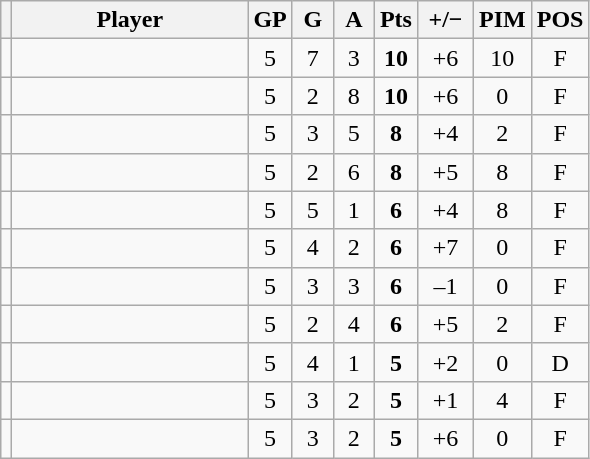<table class="wikitable sortable" style="text-align:center;">
<tr>
<th></th>
<th width=150>Player</th>
<th width=20>GP</th>
<th width=20>G</th>
<th width=20>A</th>
<th width=20>Pts</th>
<th width=30>+/−</th>
<th width=30>PIM</th>
<th width=30>POS</th>
</tr>
<tr>
<td></td>
<td align=left></td>
<td>5</td>
<td>7</td>
<td>3</td>
<td><strong>10</strong></td>
<td>+6</td>
<td>10</td>
<td>F</td>
</tr>
<tr>
<td></td>
<td align=left></td>
<td>5</td>
<td>2</td>
<td>8</td>
<td><strong>10</strong></td>
<td>+6</td>
<td>0</td>
<td>F</td>
</tr>
<tr>
<td></td>
<td align=left></td>
<td>5</td>
<td>3</td>
<td>5</td>
<td><strong>8</strong></td>
<td>+4</td>
<td>2</td>
<td>F</td>
</tr>
<tr>
<td></td>
<td align=left></td>
<td>5</td>
<td>2</td>
<td>6</td>
<td><strong>8</strong></td>
<td>+5</td>
<td>8</td>
<td>F</td>
</tr>
<tr>
<td></td>
<td align=left></td>
<td>5</td>
<td>5</td>
<td>1</td>
<td><strong>6</strong></td>
<td>+4</td>
<td>8</td>
<td>F</td>
</tr>
<tr>
<td></td>
<td align=left></td>
<td>5</td>
<td>4</td>
<td>2</td>
<td><strong>6</strong></td>
<td>+7</td>
<td>0</td>
<td>F</td>
</tr>
<tr>
<td></td>
<td align=left></td>
<td>5</td>
<td>3</td>
<td>3</td>
<td><strong>6</strong></td>
<td>–1</td>
<td>0</td>
<td>F</td>
</tr>
<tr>
<td></td>
<td align=left></td>
<td>5</td>
<td>2</td>
<td>4</td>
<td><strong>6</strong></td>
<td>+5</td>
<td>2</td>
<td>F</td>
</tr>
<tr>
<td></td>
<td align=left></td>
<td>5</td>
<td>4</td>
<td>1</td>
<td><strong>5</strong></td>
<td>+2</td>
<td>0</td>
<td>D</td>
</tr>
<tr>
<td></td>
<td align=left></td>
<td>5</td>
<td>3</td>
<td>2</td>
<td><strong>5</strong></td>
<td>+1</td>
<td>4</td>
<td>F</td>
</tr>
<tr>
<td></td>
<td align=left></td>
<td>5</td>
<td>3</td>
<td>2</td>
<td><strong>5</strong></td>
<td>+6</td>
<td>0</td>
<td>F</td>
</tr>
</table>
